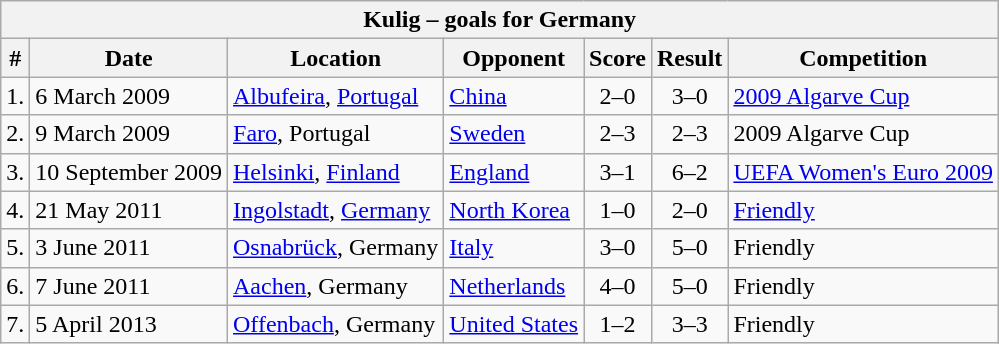<table class="wikitable">
<tr>
<th colspan="7"><strong>Kulig – goals for Germany</strong></th>
</tr>
<tr>
<th>#</th>
<th>Date</th>
<th>Location</th>
<th>Opponent</th>
<th>Score</th>
<th>Result</th>
<th>Competition</th>
</tr>
<tr>
<td align=center>1.</td>
<td>6 March 2009</td>
<td><a href='#'>Albufeira</a>, <a href='#'>Portugal</a></td>
<td> <a href='#'>China</a></td>
<td align=center>2–0</td>
<td align=center>3–0</td>
<td><a href='#'>2009 Algarve Cup</a></td>
</tr>
<tr>
<td align=center>2.</td>
<td>9 March 2009</td>
<td><a href='#'>Faro</a>, Portugal</td>
<td> <a href='#'>Sweden</a></td>
<td align=center>2–3</td>
<td align=center>2–3</td>
<td>2009 Algarve Cup</td>
</tr>
<tr>
<td align=center>3.</td>
<td>10 September 2009</td>
<td><a href='#'>Helsinki</a>, <a href='#'>Finland</a></td>
<td> <a href='#'>England</a></td>
<td align=center>3–1</td>
<td align=center>6–2</td>
<td><a href='#'>UEFA Women's Euro 2009</a></td>
</tr>
<tr>
<td align=center>4.</td>
<td>21 May 2011</td>
<td><a href='#'>Ingolstadt</a>, <a href='#'>Germany</a></td>
<td> <a href='#'>North Korea</a></td>
<td align=center>1–0</td>
<td align=center>2–0</td>
<td><a href='#'>Friendly</a></td>
</tr>
<tr>
<td align=center>5.</td>
<td>3 June 2011</td>
<td><a href='#'>Osnabrück</a>, Germany</td>
<td> <a href='#'>Italy</a></td>
<td align=center>3–0</td>
<td align=center>5–0</td>
<td>Friendly</td>
</tr>
<tr>
<td align=center>6.</td>
<td>7 June 2011</td>
<td><a href='#'>Aachen</a>, Germany</td>
<td> <a href='#'>Netherlands</a></td>
<td align=center>4–0</td>
<td align=center>5–0</td>
<td>Friendly</td>
</tr>
<tr>
<td align=center>7.</td>
<td>5 April 2013</td>
<td><a href='#'>Offenbach</a>, Germany</td>
<td> <a href='#'>United States</a></td>
<td align=center>1–2</td>
<td align=center>3–3</td>
<td>Friendly</td>
</tr>
</table>
